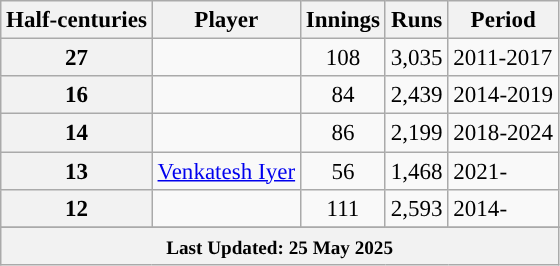<table class="wikitable" style="text-align:left;font-size:96%;">
<tr>
<th>Half-centuries</th>
<th>Player</th>
<th>Innings</th>
<th>Runs</th>
<th>Period</th>
</tr>
<tr>
<th scope=row style=text-align:center;>27</th>
<td></td>
<td align=center>108</td>
<td align=center>3,035</td>
<td>2011-2017</td>
</tr>
<tr>
<th scope=row style=text-align:center;>16</th>
<td></td>
<td align=center>84</td>
<td align=center>2,439</td>
<td>2014-2019</td>
</tr>
<tr>
<th scope=row style=text-align:center;>14</th>
<td></td>
<td align=center>86</td>
<td align=center>2,199</td>
<td>2018-2024</td>
</tr>
<tr>
<th scope=row style=text-align:center;>13</th>
<td><a href='#'>Venkatesh Iyer</a></td>
<td align=center>56</td>
<td align=center>1,468</td>
<td>2021-</td>
</tr>
<tr>
<th scope=row style=text-align:center;>12</th>
<td></td>
<td align=center>111</td>
<td align=center>2,593</td>
<td>2014-</td>
</tr>
<tr>
</tr>
<tr class=sortbottom>
<th colspan=6><small>Last Updated: 25 May 2025</small></th>
</tr>
</table>
